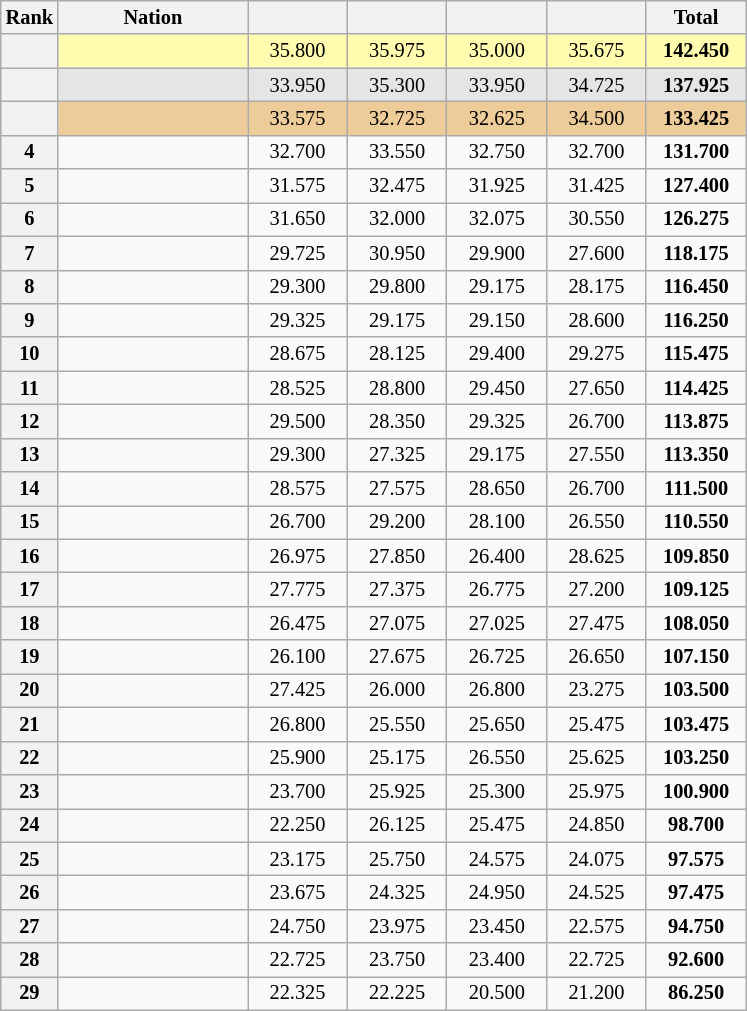<table class="wikitable sortable" style="text-align:center; font-size:85%">
<tr>
<th scope="col" style="width:20px;">Rank</th>
<th ! scope="col" style="width:120px;">Nation</th>
<th ! scope="col" style="width:60px;"></th>
<th ! scope="col" style="width:60px;"></th>
<th ! scope="col" style="width:60px;"></th>
<th ! scope="col" style="width:60px;"></th>
<th ! scope="col" style="width:60px;">Total</th>
</tr>
<tr style="background:#fffcaf;">
<th scope=row style="text-align:center"></th>
<td align=left></td>
<td>35.800</td>
<td>35.975</td>
<td>35.000</td>
<td>35.675</td>
<td><strong>142.450</strong></td>
</tr>
<tr style="background:#e5e5e5;">
<th scope=row style="text-align:center"></th>
<td align=left></td>
<td>33.950</td>
<td>35.300</td>
<td>33.950</td>
<td>34.725</td>
<td><strong>137.925</strong></td>
</tr>
<tr style="background:#ec9;">
<th scope=row style="text-align:center"></th>
<td align=left></td>
<td>33.575</td>
<td>32.725</td>
<td>32.625</td>
<td>34.500</td>
<td><strong>133.425</strong></td>
</tr>
<tr>
<th scope=row style="text-align:center">4</th>
<td align=left></td>
<td>32.700</td>
<td>33.550</td>
<td>32.750</td>
<td>32.700</td>
<td><strong>131.700</strong></td>
</tr>
<tr>
<th scope=row style="text-align:center">5</th>
<td align=left></td>
<td>31.575</td>
<td>32.475</td>
<td>31.925</td>
<td>31.425</td>
<td><strong>127.400</strong></td>
</tr>
<tr>
<th scope=row style="text-align:center">6</th>
<td align=left></td>
<td>31.650</td>
<td>32.000</td>
<td>32.075</td>
<td>30.550</td>
<td><strong>126.275</strong></td>
</tr>
<tr>
<th scope=row style="text-align:center">7</th>
<td align=left></td>
<td>29.725</td>
<td>30.950</td>
<td>29.900</td>
<td>27.600</td>
<td><strong>118.175</strong></td>
</tr>
<tr>
<th scope=row style="text-align:center">8</th>
<td align=left></td>
<td>29.300</td>
<td>29.800</td>
<td>29.175</td>
<td>28.175</td>
<td><strong>116.450</strong></td>
</tr>
<tr>
<th scope=row style="text-align:center">9</th>
<td align=left></td>
<td>29.325</td>
<td>29.175</td>
<td>29.150</td>
<td>28.600</td>
<td><strong>116.250</strong></td>
</tr>
<tr>
<th scope=row style="text-align:center">10</th>
<td align=left></td>
<td>28.675</td>
<td>28.125</td>
<td>29.400</td>
<td>29.275</td>
<td><strong>115.475</strong></td>
</tr>
<tr>
<th scope=row style="text-align:center">11</th>
<td align=left></td>
<td>28.525</td>
<td>28.800</td>
<td>29.450</td>
<td>27.650</td>
<td><strong>114.425</strong></td>
</tr>
<tr>
<th scope=row style="text-align:center">12</th>
<td align=left></td>
<td>29.500</td>
<td>28.350</td>
<td>29.325</td>
<td>26.700</td>
<td><strong>113.875</strong></td>
</tr>
<tr>
<th scope=row style="text-align:center">13</th>
<td align=left></td>
<td>29.300</td>
<td>27.325</td>
<td>29.175</td>
<td>27.550</td>
<td><strong>113.350</strong></td>
</tr>
<tr>
<th scope=row style="text-align:center">14</th>
<td align=left></td>
<td>28.575</td>
<td>27.575</td>
<td>28.650</td>
<td>26.700</td>
<td><strong>111.500</strong></td>
</tr>
<tr>
<th scope=row style="text-align:center">15</th>
<td align=left></td>
<td>26.700</td>
<td>29.200</td>
<td>28.100</td>
<td>26.550</td>
<td><strong>110.550</strong></td>
</tr>
<tr>
<th scope=row style="text-align:center">16</th>
<td align=left></td>
<td>26.975</td>
<td>27.850</td>
<td>26.400</td>
<td>28.625</td>
<td><strong>109.850</strong></td>
</tr>
<tr>
<th scope=row style="text-align:center">17</th>
<td align=left></td>
<td>27.775</td>
<td>27.375</td>
<td>26.775</td>
<td>27.200</td>
<td><strong>109.125</strong></td>
</tr>
<tr>
<th scope=row style="text-align:center">18</th>
<td align=left></td>
<td>26.475</td>
<td>27.075</td>
<td>27.025</td>
<td>27.475</td>
<td><strong>108.050</strong></td>
</tr>
<tr>
<th scope=row style="text-align:center">19</th>
<td align=left></td>
<td>26.100</td>
<td>27.675</td>
<td>26.725</td>
<td>26.650</td>
<td><strong>107.150</strong></td>
</tr>
<tr>
<th scope=row style="text-align:center">20</th>
<td align=left></td>
<td>27.425</td>
<td>26.000</td>
<td>26.800</td>
<td>23.275</td>
<td><strong>103.500</strong></td>
</tr>
<tr>
<th scope=row style="text-align:center">21</th>
<td align=left></td>
<td>26.800</td>
<td>25.550</td>
<td>25.650</td>
<td>25.475</td>
<td><strong>103.475</strong></td>
</tr>
<tr>
<th scope=row style="text-align:center">22</th>
<td align=left></td>
<td>25.900</td>
<td>25.175</td>
<td>26.550</td>
<td>25.625</td>
<td><strong>103.250</strong></td>
</tr>
<tr>
<th scope=row style="text-align:center">23</th>
<td align=left></td>
<td>23.700</td>
<td>25.925</td>
<td>25.300</td>
<td>25.975</td>
<td><strong>100.900</strong></td>
</tr>
<tr>
<th scope=row style="text-align:center">24</th>
<td align=left></td>
<td>22.250</td>
<td>26.125</td>
<td>25.475</td>
<td>24.850</td>
<td><strong>98.700</strong></td>
</tr>
<tr>
<th scope=row style="text-align:center">25</th>
<td align=left></td>
<td>23.175</td>
<td>25.750</td>
<td>24.575</td>
<td>24.075</td>
<td><strong>97.575</strong></td>
</tr>
<tr>
<th scope=row style="text-align:center">26</th>
<td align=left></td>
<td>23.675</td>
<td>24.325</td>
<td>24.950</td>
<td>24.525</td>
<td><strong>97.475</strong></td>
</tr>
<tr>
<th scope=row style="text-align:center">27</th>
<td align=left></td>
<td>24.750</td>
<td>23.975</td>
<td>23.450</td>
<td>22.575</td>
<td><strong>94.750</strong></td>
</tr>
<tr>
<th scope=row style="text-align:center">28</th>
<td align=left></td>
<td>22.725</td>
<td>23.750</td>
<td>23.400</td>
<td>22.725</td>
<td><strong>92.600</strong></td>
</tr>
<tr>
<th scope=row style="text-align:center">29</th>
<td align=left></td>
<td>22.325</td>
<td>22.225</td>
<td>20.500</td>
<td>21.200</td>
<td><strong>86.250</strong></td>
</tr>
</table>
